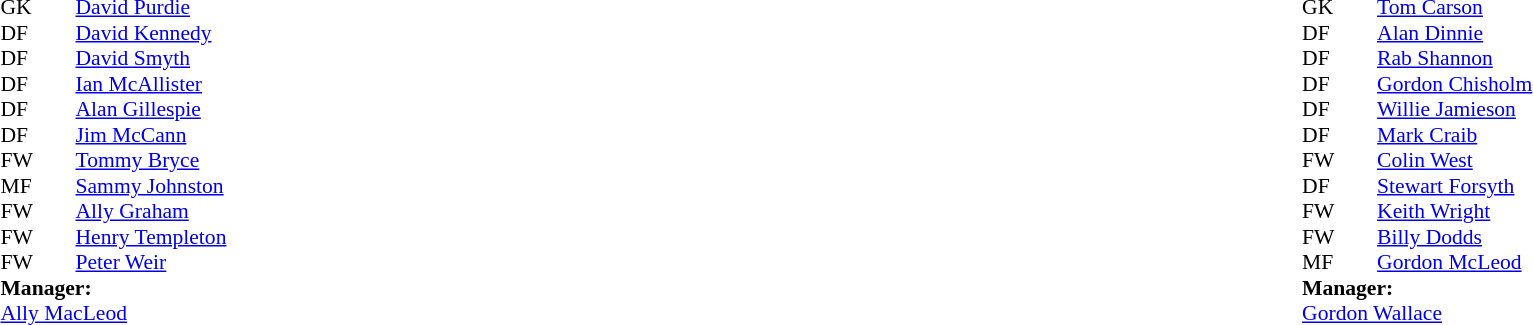<table width="100%">
<tr>
<td valign="top" width="50%"><br><table style="font-size: 90%" cellspacing="0" cellpadding="0">
<tr>
<td colspan="4"></td>
</tr>
<tr>
<th width=25></th>
<th width=25></th>
</tr>
<tr>
<td>GK</td>
<td></td>
<td> <a href='#'>David Purdie</a></td>
</tr>
<tr>
<td>DF</td>
<td></td>
<td> <a href='#'>David Kennedy</a></td>
</tr>
<tr>
<td>DF</td>
<td></td>
<td> <a href='#'>David Smyth</a></td>
</tr>
<tr>
<td>DF</td>
<td></td>
<td> <a href='#'>Ian McAllister</a></td>
</tr>
<tr>
<td>DF</td>
<td></td>
<td> <a href='#'>Alan Gillespie</a></td>
</tr>
<tr>
<td>DF</td>
<td></td>
<td> <a href='#'>Jim McCann</a></td>
</tr>
<tr>
<td>FW</td>
<td></td>
<td> <a href='#'>Tommy Bryce</a></td>
</tr>
<tr>
<td>MF</td>
<td></td>
<td> <a href='#'>Sammy Johnston</a></td>
</tr>
<tr>
<td>FW</td>
<td></td>
<td> <a href='#'>Ally Graham</a></td>
</tr>
<tr>
<td>FW</td>
<td></td>
<td> <a href='#'>Henry Templeton</a></td>
</tr>
<tr>
<td>FW</td>
<td></td>
<td> <a href='#'>Peter Weir</a></td>
</tr>
<tr>
<td colspan=4><strong>Manager:</strong></td>
</tr>
<tr>
<td colspan="4"> <a href='#'>Ally MacLeod</a></td>
</tr>
</table>
</td>
<td valign="top" width="50%"><br><table style="font-size: 90%" cellspacing="0" cellpadding="0" align="center">
<tr>
<td colspan="4"></td>
</tr>
<tr>
<th width=25></th>
<th width=25></th>
</tr>
<tr>
<td>GK</td>
<td></td>
<td> <a href='#'>Tom Carson</a></td>
</tr>
<tr>
<td>DF</td>
<td></td>
<td> <a href='#'>Alan Dinnie</a></td>
</tr>
<tr>
<td>DF</td>
<td></td>
<td> <a href='#'>Rab Shannon</a></td>
</tr>
<tr>
<td>DF</td>
<td></td>
<td> <a href='#'>Gordon Chisholm</a></td>
</tr>
<tr>
<td>DF</td>
<td></td>
<td> <a href='#'>Willie Jamieson</a></td>
</tr>
<tr>
<td>DF</td>
<td></td>
<td> <a href='#'>Mark Craib</a></td>
</tr>
<tr>
<td>FW</td>
<td></td>
<td> <a href='#'>Colin West</a></td>
</tr>
<tr>
<td>DF</td>
<td></td>
<td> <a href='#'>Stewart Forsyth</a></td>
</tr>
<tr>
<td>FW</td>
<td></td>
<td> <a href='#'>Keith Wright</a></td>
</tr>
<tr>
<td>FW</td>
<td></td>
<td> <a href='#'>Billy Dodds</a></td>
</tr>
<tr>
<td>MF</td>
<td></td>
<td> <a href='#'>Gordon McLeod</a></td>
</tr>
<tr>
<td colspan=4><strong>Manager:</strong></td>
</tr>
<tr>
<td colspan="4"> <a href='#'>Gordon Wallace</a></td>
</tr>
</table>
</td>
</tr>
</table>
